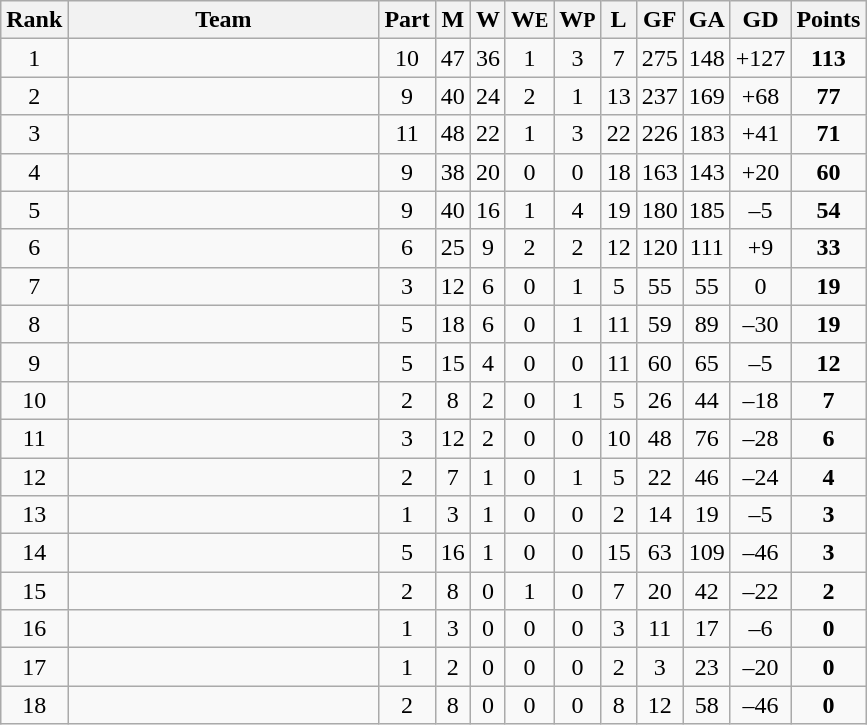<table class="wikitable sortable" style="text-align:center">
<tr>
<th>Rank</th>
<th width=200>Team</th>
<th>Part</th>
<th>M</th>
<th>W</th>
<th>W<small>E</small></th>
<th>W<small>P</small></th>
<th>L</th>
<th>GF</th>
<th>GA</th>
<th>GD</th>
<th>Points</th>
</tr>
<tr>
<td>1</td>
<td align=left></td>
<td>10</td>
<td>47</td>
<td>36</td>
<td>1</td>
<td>3</td>
<td>7</td>
<td>275</td>
<td>148</td>
<td>+127</td>
<td><strong>113</strong></td>
</tr>
<tr>
<td>2</td>
<td align=left></td>
<td>9</td>
<td>40</td>
<td>24</td>
<td>2</td>
<td>1</td>
<td>13</td>
<td>237</td>
<td>169</td>
<td>+68</td>
<td><strong>77</strong></td>
</tr>
<tr>
<td>3</td>
<td align=left></td>
<td>11</td>
<td>48</td>
<td>22</td>
<td>1</td>
<td>3</td>
<td>22</td>
<td>226</td>
<td>183</td>
<td>+41</td>
<td><strong>71</strong></td>
</tr>
<tr>
<td>4</td>
<td align=left></td>
<td>9</td>
<td>38</td>
<td>20</td>
<td>0</td>
<td>0</td>
<td>18</td>
<td>163</td>
<td>143</td>
<td>+20</td>
<td><strong>60</strong></td>
</tr>
<tr>
<td>5</td>
<td align=left></td>
<td>9</td>
<td>40</td>
<td>16</td>
<td>1</td>
<td>4</td>
<td>19</td>
<td>180</td>
<td>185</td>
<td>–5</td>
<td><strong>54</strong></td>
</tr>
<tr>
<td>6</td>
<td align=left></td>
<td>6</td>
<td>25</td>
<td>9</td>
<td>2</td>
<td>2</td>
<td>12</td>
<td>120</td>
<td>111</td>
<td>+9</td>
<td><strong>33</strong></td>
</tr>
<tr>
<td>7</td>
<td align=left></td>
<td>3</td>
<td>12</td>
<td>6</td>
<td>0</td>
<td>1</td>
<td>5</td>
<td>55</td>
<td>55</td>
<td>0</td>
<td><strong>19</strong></td>
</tr>
<tr>
<td>8</td>
<td align=left></td>
<td>5</td>
<td>18</td>
<td>6</td>
<td>0</td>
<td>1</td>
<td>11</td>
<td>59</td>
<td>89</td>
<td>–30</td>
<td><strong>19</strong></td>
</tr>
<tr>
<td>9</td>
<td align=left></td>
<td>5</td>
<td>15</td>
<td>4</td>
<td>0</td>
<td>0</td>
<td>11</td>
<td>60</td>
<td>65</td>
<td>–5</td>
<td><strong>12</strong></td>
</tr>
<tr>
<td>10</td>
<td align=left></td>
<td>2</td>
<td>8</td>
<td>2</td>
<td>0</td>
<td>1</td>
<td>5</td>
<td>26</td>
<td>44</td>
<td>–18</td>
<td><strong>7</strong></td>
</tr>
<tr>
<td>11</td>
<td align=left></td>
<td>3</td>
<td>12</td>
<td>2</td>
<td>0</td>
<td>0</td>
<td>10</td>
<td>48</td>
<td>76</td>
<td>–28</td>
<td><strong>6</strong></td>
</tr>
<tr>
<td>12</td>
<td align=left></td>
<td>2</td>
<td>7</td>
<td>1</td>
<td>0</td>
<td>1</td>
<td>5</td>
<td>22</td>
<td>46</td>
<td>–24</td>
<td><strong>4</strong></td>
</tr>
<tr>
<td>13</td>
<td align=left></td>
<td>1</td>
<td>3</td>
<td>1</td>
<td>0</td>
<td>0</td>
<td>2</td>
<td>14</td>
<td>19</td>
<td>–5</td>
<td><strong>3</strong></td>
</tr>
<tr>
<td>14</td>
<td align=left></td>
<td>5</td>
<td>16</td>
<td>1</td>
<td>0</td>
<td>0</td>
<td>15</td>
<td>63</td>
<td>109</td>
<td>–46</td>
<td><strong>3</strong></td>
</tr>
<tr>
<td>15</td>
<td align=left></td>
<td>2</td>
<td>8</td>
<td>0</td>
<td>1</td>
<td>0</td>
<td>7</td>
<td>20</td>
<td>42</td>
<td>–22</td>
<td><strong>2</strong></td>
</tr>
<tr>
<td>16</td>
<td align=left></td>
<td>1</td>
<td>3</td>
<td>0</td>
<td>0</td>
<td>0</td>
<td>3</td>
<td>11</td>
<td>17</td>
<td>–6</td>
<td><strong>0</strong></td>
</tr>
<tr>
<td>17</td>
<td align=left></td>
<td>1</td>
<td>2</td>
<td>0</td>
<td>0</td>
<td>0</td>
<td>2</td>
<td>3</td>
<td>23</td>
<td>–20</td>
<td><strong>0</strong></td>
</tr>
<tr>
<td>18</td>
<td align=left></td>
<td>2</td>
<td>8</td>
<td>0</td>
<td>0</td>
<td>0</td>
<td>8</td>
<td>12</td>
<td>58</td>
<td>–46</td>
<td><strong>0</strong></td>
</tr>
</table>
